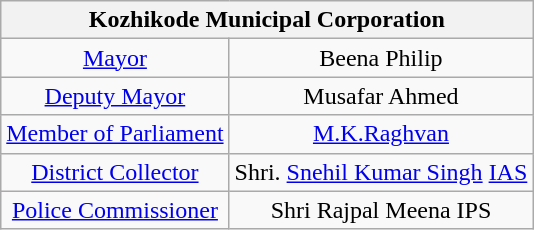<table class="wikitable" style="float:center; text-align:center; margin:0 0 0 1em;">
<tr>
<th colspan="2">Kozhikode Municipal Corporation</th>
</tr>
<tr>
<td><a href='#'>Mayor</a></td>
<td>Beena Philip</td>
</tr>
<tr>
<td><a href='#'>Deputy Mayor</a></td>
<td>Musafar Ahmed</td>
</tr>
<tr>
<td><a href='#'>Member of Parliament</a></td>
<td><a href='#'>M.K.Raghvan</a></td>
</tr>
<tr>
<td><a href='#'>District Collector</a></td>
<td>Shri. <a href='#'>Snehil Kumar Singh</a> <a href='#'>IAS</a></td>
</tr>
<tr>
<td><a href='#'>Police Commissioner</a></td>
<td>Shri Rajpal Meena IPS</td>
</tr>
</table>
